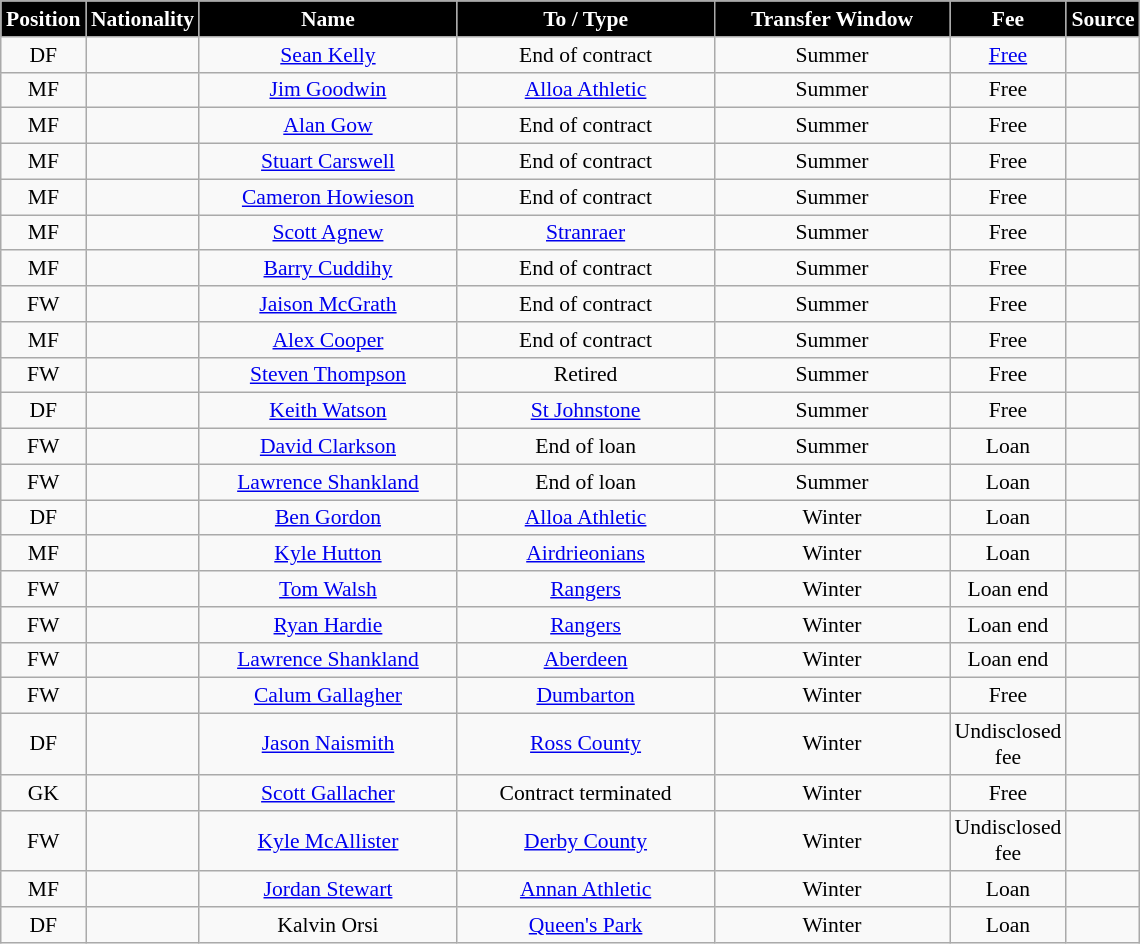<table class="wikitable"  style="text-align:center; font-size:90%; ">
<tr>
<th style="background:#000000; color:white; width:50px;">Position</th>
<th style="background:#000000; color:white; width:50px;">Nationality</th>
<th style="background:#000000; color:white; width:165px;">Name</th>
<th style="background:#000000; color:white; width:165px;">To / Type</th>
<th style="background:#000000; color:white; width:150px;">Transfer Window</th>
<th style="background:#000000; color:white; width:70px;">Fee</th>
<th style="background:#000000; color:white; width:25px;">Source</th>
</tr>
<tr>
<td>DF</td>
<td></td>
<td><a href='#'>Sean Kelly</a></td>
<td>End of contract</td>
<td>Summer</td>
<td><a href='#'>Free</a></td>
<td></td>
</tr>
<tr>
<td>MF</td>
<td></td>
<td><a href='#'>Jim Goodwin</a></td>
<td><a href='#'>Alloa Athletic</a></td>
<td>Summer</td>
<td>Free</td>
<td></td>
</tr>
<tr>
<td>MF</td>
<td></td>
<td><a href='#'>Alan Gow</a></td>
<td>End of contract</td>
<td>Summer</td>
<td>Free</td>
<td></td>
</tr>
<tr>
<td>MF</td>
<td></td>
<td><a href='#'>Stuart Carswell</a></td>
<td>End of contract</td>
<td>Summer</td>
<td>Free</td>
<td></td>
</tr>
<tr>
<td>MF</td>
<td></td>
<td><a href='#'>Cameron Howieson</a></td>
<td>End of contract</td>
<td>Summer</td>
<td>Free</td>
<td></td>
</tr>
<tr>
<td>MF</td>
<td></td>
<td><a href='#'>Scott Agnew</a></td>
<td><a href='#'>Stranraer</a></td>
<td>Summer</td>
<td>Free</td>
<td></td>
</tr>
<tr>
<td>MF</td>
<td></td>
<td><a href='#'>Barry Cuddihy</a></td>
<td>End of contract</td>
<td>Summer</td>
<td>Free</td>
<td></td>
</tr>
<tr>
<td>FW</td>
<td></td>
<td><a href='#'>Jaison McGrath</a></td>
<td>End of contract</td>
<td>Summer</td>
<td>Free</td>
<td></td>
</tr>
<tr>
<td>MF</td>
<td></td>
<td><a href='#'>Alex Cooper</a></td>
<td>End of contract</td>
<td>Summer</td>
<td>Free</td>
<td></td>
</tr>
<tr>
<td>FW</td>
<td></td>
<td><a href='#'>Steven Thompson</a></td>
<td>Retired</td>
<td>Summer</td>
<td>Free</td>
<td></td>
</tr>
<tr>
<td>DF</td>
<td></td>
<td><a href='#'>Keith Watson</a></td>
<td><a href='#'>St Johnstone</a></td>
<td>Summer</td>
<td>Free</td>
<td></td>
</tr>
<tr>
<td>FW</td>
<td></td>
<td><a href='#'>David Clarkson</a></td>
<td>End of loan</td>
<td>Summer</td>
<td>Loan</td>
<td></td>
</tr>
<tr>
<td>FW</td>
<td></td>
<td><a href='#'>Lawrence Shankland</a></td>
<td>End of loan</td>
<td>Summer</td>
<td>Loan</td>
<td></td>
</tr>
<tr>
<td>DF</td>
<td></td>
<td><a href='#'>Ben Gordon</a></td>
<td><a href='#'>Alloa Athletic</a></td>
<td>Winter</td>
<td>Loan</td>
<td></td>
</tr>
<tr>
<td>MF</td>
<td></td>
<td><a href='#'>Kyle Hutton</a></td>
<td><a href='#'>Airdrieonians</a></td>
<td>Winter</td>
<td>Loan</td>
<td></td>
</tr>
<tr>
<td>FW</td>
<td></td>
<td><a href='#'>Tom Walsh</a></td>
<td><a href='#'>Rangers</a></td>
<td>Winter</td>
<td>Loan end</td>
<td></td>
</tr>
<tr>
<td>FW</td>
<td></td>
<td><a href='#'>Ryan Hardie</a></td>
<td><a href='#'>Rangers</a></td>
<td>Winter</td>
<td>Loan end</td>
<td></td>
</tr>
<tr>
<td>FW</td>
<td></td>
<td><a href='#'>Lawrence Shankland</a></td>
<td><a href='#'>Aberdeen</a></td>
<td>Winter</td>
<td>Loan end</td>
<td></td>
</tr>
<tr>
<td>FW</td>
<td></td>
<td><a href='#'>Calum Gallagher</a></td>
<td><a href='#'>Dumbarton</a></td>
<td>Winter</td>
<td>Free</td>
<td></td>
</tr>
<tr>
<td>DF</td>
<td></td>
<td><a href='#'>Jason Naismith</a></td>
<td><a href='#'>Ross County</a></td>
<td>Winter</td>
<td>Undisclosed fee</td>
<td></td>
</tr>
<tr>
<td>GK</td>
<td></td>
<td><a href='#'>Scott Gallacher</a></td>
<td>Contract terminated</td>
<td>Winter</td>
<td>Free</td>
<td></td>
</tr>
<tr>
<td>FW</td>
<td></td>
<td><a href='#'>Kyle McAllister</a></td>
<td><a href='#'>Derby County</a></td>
<td>Winter</td>
<td>Undisclosed fee</td>
<td></td>
</tr>
<tr>
<td>MF</td>
<td></td>
<td><a href='#'>Jordan Stewart</a></td>
<td><a href='#'>Annan Athletic</a></td>
<td>Winter</td>
<td>Loan</td>
<td></td>
</tr>
<tr>
<td>DF</td>
<td></td>
<td>Kalvin Orsi</td>
<td><a href='#'>Queen's Park</a></td>
<td>Winter</td>
<td>Loan</td>
<td></td>
</tr>
</table>
